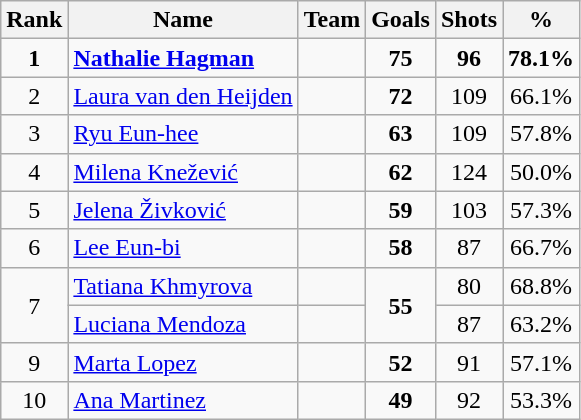<table class="wikitable" style="text-align: center;">
<tr>
<th>Rank</th>
<th>Name</th>
<th>Team</th>
<th>Goals</th>
<th>Shots</th>
<th>%</th>
</tr>
<tr>
<td><strong>1</strong></td>
<td align="left"><strong><a href='#'>Nathalie Hagman</a></strong></td>
<td align="left"><strong></strong></td>
<td><strong>75</strong></td>
<td><strong>96</strong></td>
<td><strong>78.1%</strong></td>
</tr>
<tr>
<td>2</td>
<td align="left"><a href='#'>Laura van den Heijden</a></td>
<td align="left"></td>
<td><strong>72</strong></td>
<td>109</td>
<td>66.1%</td>
</tr>
<tr>
<td>3</td>
<td align="left"><a href='#'>Ryu Eun-hee</a></td>
<td align="left"></td>
<td><strong>63</strong></td>
<td>109</td>
<td>57.8%</td>
</tr>
<tr>
<td>4</td>
<td align="left"><a href='#'>Milena Knežević</a></td>
<td align="left"></td>
<td><strong>62</strong></td>
<td>124</td>
<td>50.0%</td>
</tr>
<tr>
<td>5</td>
<td align="left"><a href='#'>Jelena Živković</a></td>
<td align="left"></td>
<td><strong>59</strong></td>
<td>103</td>
<td>57.3%</td>
</tr>
<tr>
<td>6</td>
<td align="left"><a href='#'>Lee Eun-bi</a></td>
<td align="left"></td>
<td><strong>58</strong></td>
<td>87</td>
<td>66.7%</td>
</tr>
<tr>
<td rowspan=2>7</td>
<td align="left"><a href='#'>Tatiana Khmyrova</a></td>
<td align="left"></td>
<td rowspan=2><strong>55</strong></td>
<td>80</td>
<td>68.8%</td>
</tr>
<tr>
<td align="left"><a href='#'>Luciana Mendoza</a></td>
<td align="left"></td>
<td>87</td>
<td>63.2%</td>
</tr>
<tr>
<td>9</td>
<td align="left"><a href='#'>Marta Lopez</a></td>
<td align="left"></td>
<td><strong>52</strong></td>
<td>91</td>
<td>57.1%</td>
</tr>
<tr>
<td>10</td>
<td align="left"><a href='#'>Ana Martinez</a></td>
<td align="left"></td>
<td><strong>49</strong></td>
<td>92</td>
<td>53.3%</td>
</tr>
</table>
